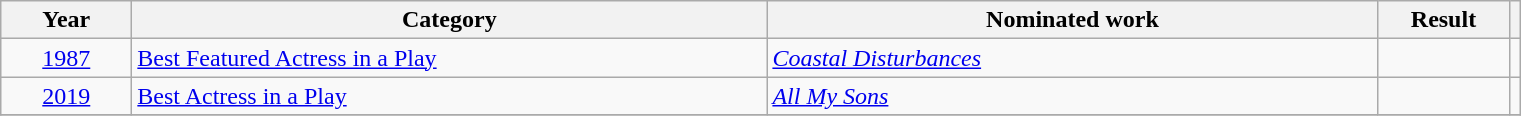<table class=wikitable>
<tr>
<th scope="col" style="width:5em;">Year</th>
<th scope="col" style="width:26em;">Category</th>
<th scope="col" style="width:25em;">Nominated work</th>
<th scope="col" style="width:5em;">Result</th>
<th></th>
</tr>
<tr>
<td style="text-align:center;"><a href='#'>1987</a></td>
<td><a href='#'>Best Featured Actress in a Play</a></td>
<td><em><a href='#'>Coastal Disturbances</a></em></td>
<td></td>
<td style="text-align:center;"></td>
</tr>
<tr>
<td style="text-align:center;"><a href='#'>2019</a></td>
<td><a href='#'>Best Actress in a Play</a></td>
<td><em><a href='#'>All My Sons</a></em></td>
<td></td>
<td style="text-align:center;"></td>
</tr>
<tr>
</tr>
</table>
